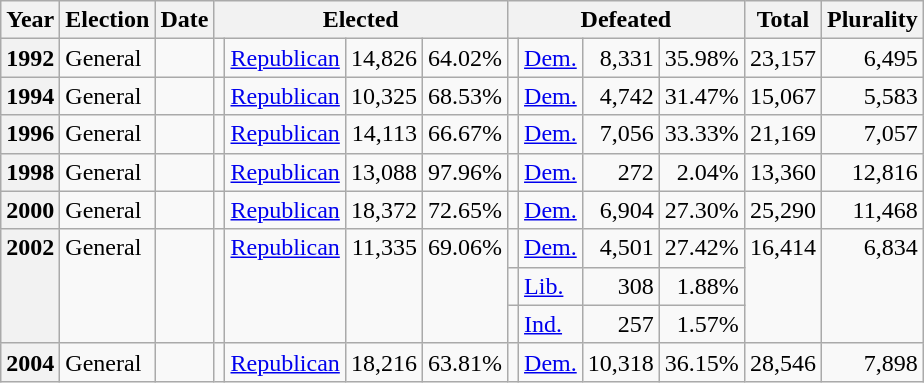<table class=wikitable>
<tr>
<th>Year</th>
<th>Election</th>
<th>Date</th>
<th ! colspan="4">Elected</th>
<th ! colspan="4">Defeated</th>
<th>Total</th>
<th>Plurality</th>
</tr>
<tr>
<th valign="top">1992</th>
<td valign="top">General</td>
<td valign="top"></td>
<td valign="top"></td>
<td valign="top" ><a href='#'>Republican</a></td>
<td valign="top" align="right">14,826</td>
<td valign="top" align="right">64.02%</td>
<td valign="top"></td>
<td><a href='#'>Dem.</a></td>
<td valign="top" align="right">8,331</td>
<td valign="top" align="right">35.98%</td>
<td valign="top" align="right">23,157</td>
<td valign="top" align="right">6,495</td>
</tr>
<tr>
<th valign="top">1994</th>
<td valign="top">General</td>
<td valign="top"></td>
<td valign="top"></td>
<td valign="top" ><a href='#'>Republican</a></td>
<td valign="top" align="right">10,325</td>
<td valign="top" align="right">68.53%</td>
<td valign="top"></td>
<td><a href='#'>Dem.</a></td>
<td valign="top" align="right">4,742</td>
<td valign="top" align="right">31.47%</td>
<td valign="top" align="right">15,067</td>
<td valign="top" align="right">5,583</td>
</tr>
<tr>
<th valign="top">1996</th>
<td valign="top">General</td>
<td valign="top"></td>
<td valign="top"></td>
<td valign="top" ><a href='#'>Republican</a></td>
<td valign="top" align="right">14,113</td>
<td valign="top" align="right">66.67%</td>
<td valign="top"></td>
<td><a href='#'>Dem.</a></td>
<td valign="top" align="right">7,056</td>
<td valign="top" align="right">33.33%</td>
<td valign="top" align="right">21,169</td>
<td valign="top" align="right">7,057</td>
</tr>
<tr>
<th valign="top">1998</th>
<td valign="top">General</td>
<td valign="top"></td>
<td valign="top"></td>
<td valign="top" ><a href='#'>Republican</a></td>
<td valign="top" align="right">13,088</td>
<td valign="top" align="right">97.96%</td>
<td valign="top"></td>
<td><a href='#'>Dem.</a></td>
<td valign="top" align="right">272</td>
<td valign="top" align="right">2.04%</td>
<td valign="top" align="right">13,360</td>
<td valign="top" align="right">12,816</td>
</tr>
<tr>
<th valign="top">2000</th>
<td valign="top">General</td>
<td valign="top"></td>
<td valign="top"></td>
<td valign="top" ><a href='#'>Republican</a></td>
<td valign="top" align="right">18,372</td>
<td valign="top" align="right">72.65%</td>
<td valign="top"></td>
<td><a href='#'>Dem.</a></td>
<td valign="top" align="right">6,904</td>
<td valign="top" align="right">27.30%</td>
<td valign="top" align="right">25,290</td>
<td valign="top" align="right">11,468</td>
</tr>
<tr>
<th rowspan="3" valign="top">2002</th>
<td rowspan="3" valign="top">General</td>
<td rowspan="3" valign="top"></td>
<td rowspan="3" valign="top"></td>
<td rowspan="3" valign="top" ><a href='#'>Republican</a></td>
<td rowspan="3" valign="top" align="right">11,335</td>
<td rowspan="3" valign="top" align="right">69.06%</td>
<td valign="top"></td>
<td><a href='#'>Dem.</a></td>
<td valign="top" align="right">4,501</td>
<td valign="top" align="right">27.42%</td>
<td rowspan="3" valign="top" align="right">16,414</td>
<td rowspan="3" valign="top" align="right">6,834</td>
</tr>
<tr>
<td valign="top"></td>
<td><a href='#'>Lib.</a></td>
<td valign="top" align="right">308</td>
<td valign="top" align="right">1.88%</td>
</tr>
<tr>
<td valign="top"></td>
<td><a href='#'>Ind.</a></td>
<td valign="top" align="right">257</td>
<td valign="top" align="right">1.57%</td>
</tr>
<tr>
<th valign="top">2004</th>
<td valign="top">General</td>
<td valign="top"></td>
<td valign="top"></td>
<td valign="top" ><a href='#'>Republican</a></td>
<td valign="top" align="right">18,216</td>
<td valign="top" align="right">63.81%</td>
<td valign="top"></td>
<td><a href='#'>Dem.</a></td>
<td valign="top" align="right">10,318</td>
<td valign="top" align="right">36.15%</td>
<td valign="top" align="right">28,546</td>
<td valign="top" align="right">7,898</td>
</tr>
</table>
